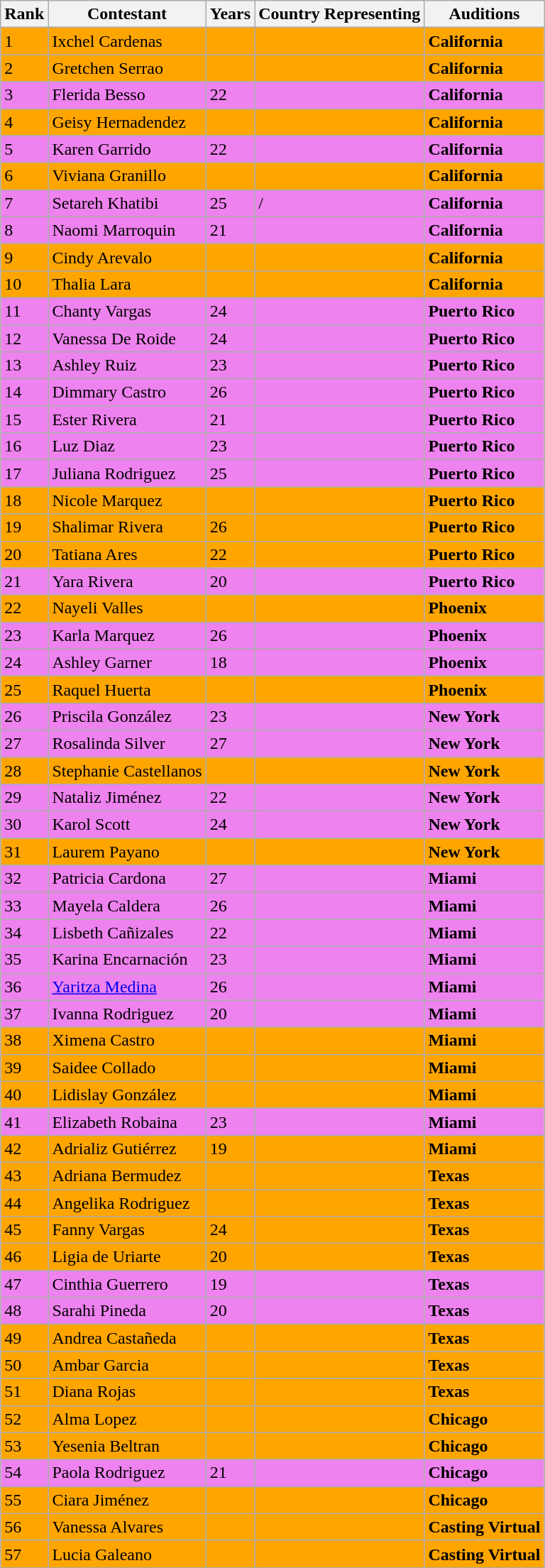<table class="wikitable">
<tr>
<th>Rank</th>
<th>Contestant</th>
<th>Years</th>
<th>Country Representing</th>
<th>Auditions</th>
</tr>
<tr>
<td bgcolor="Orange">1</td>
<td bgcolor="Orange">Ixchel Cardenas</td>
<td bgcolor="Orange"></td>
<td bgcolor="Orange"><strong></strong></td>
<td bgcolor="Orange"><strong>California</strong></td>
</tr>
<tr>
<td bgcolor="Orange">2</td>
<td bgcolor="Orange">Gretchen Serrao</td>
<td bgcolor="Orange"></td>
<td bgcolor="Orange"><strong></strong></td>
<td bgcolor="Orange"><strong>California</strong></td>
</tr>
<tr>
<td bgcolor="Violet">3</td>
<td bgcolor="Violet">Flerida Besso</td>
<td bgcolor="Violet">22</td>
<td bgcolor="Violet"><strong></strong></td>
<td bgcolor="Violet"><strong>California</strong></td>
</tr>
<tr>
<td bgcolor="Orange">4</td>
<td bgcolor="Orange">Geisy Hernadendez</td>
<td bgcolor="Orange"></td>
<td bgcolor="Orange"><strong></strong></td>
<td bgcolor="Orange"><strong>California</strong></td>
</tr>
<tr>
<td bgcolor="Violet">5</td>
<td bgcolor="Violet">Karen Garrido</td>
<td bgcolor="Violet">22</td>
<td bgcolor="Violet"><strong></strong></td>
<td bgcolor="Violet"><strong>California</strong></td>
</tr>
<tr>
<td bgcolor="Orange">6</td>
<td bgcolor="Orange">Viviana Granillo</td>
<td bgcolor="Orange"></td>
<td bgcolor="Orange"><strong></strong></td>
<td bgcolor="Orange"><strong>California</strong></td>
</tr>
<tr>
<td bgcolor="Violet">7</td>
<td bgcolor="Violet">Setareh Khatibi</td>
<td bgcolor="Violet">25</td>
<td bgcolor="Violet"><strong></strong>/<strong></strong></td>
<td bgcolor="Violet"><strong>California</strong></td>
</tr>
<tr>
<td bgcolor="Violet">8</td>
<td bgcolor="Violet">Naomi Marroquin</td>
<td bgcolor="Violet">21</td>
<td bgcolor="Violet"><strong></strong></td>
<td bgcolor="Violet"><strong>California</strong></td>
</tr>
<tr>
<td bgcolor="Orange">9</td>
<td bgcolor="Orange">Cindy Arevalo</td>
<td bgcolor="Orange"></td>
<td bgcolor="Orange"><strong></strong></td>
<td bgcolor="Orange"><strong>California</strong></td>
</tr>
<tr>
<td bgcolor="Orange">10</td>
<td bgcolor="Orange">Thalia Lara</td>
<td bgcolor="Orange"></td>
<td bgcolor="Orange"><strong></strong></td>
<td bgcolor="Orange"><strong>California</strong></td>
</tr>
<tr>
<td bgcolor="Violet">11</td>
<td bgcolor="Violet">Chanty Vargas</td>
<td bgcolor="Violet">24</td>
<td bgcolor="Violet"><strong></strong></td>
<td bgcolor="Violet"><strong>Puerto Rico</strong></td>
</tr>
<tr>
<td bgcolor="Violet">12</td>
<td bgcolor="Violet">Vanessa De Roide</td>
<td bgcolor="Violet">24</td>
<td bgcolor="Violet"><strong></strong></td>
<td bgcolor="Violet"><strong>Puerto Rico</strong></td>
</tr>
<tr>
<td bgcolor="Violet">13</td>
<td bgcolor="Violet">Ashley Ruiz</td>
<td bgcolor="Violet">23</td>
<td bgcolor="Violet"><strong></strong></td>
<td bgcolor="Violet"><strong>Puerto Rico</strong></td>
</tr>
<tr>
<td bgcolor="Violet">14</td>
<td bgcolor="Violet">Dimmary Castro</td>
<td bgcolor="Violet">26</td>
<td bgcolor="Violet"><strong></strong></td>
<td bgcolor="Violet"><strong>Puerto Rico</strong></td>
</tr>
<tr>
<td bgcolor="Violet">15</td>
<td bgcolor="Violet">Ester Rivera</td>
<td bgcolor="Violet">21</td>
<td bgcolor="Violet"><strong></strong></td>
<td bgcolor="Violet"><strong>Puerto Rico</strong></td>
</tr>
<tr>
<td bgcolor="Violet">16</td>
<td bgcolor="Violet">Luz Diaz</td>
<td bgcolor="Violet">23</td>
<td bgcolor="Violet"><strong></strong></td>
<td bgcolor="Violet"><strong>Puerto Rico</strong></td>
</tr>
<tr>
<td bgcolor="Violet">17</td>
<td bgcolor="Violet">Juliana Rodriguez</td>
<td bgcolor="Violet">25</td>
<td bgcolor="Violet"><strong></strong></td>
<td bgcolor="Violet"><strong>Puerto Rico</strong></td>
</tr>
<tr>
<td bgcolor="Orange">18</td>
<td bgcolor="Orange">Nicole Marquez</td>
<td bgcolor="Orange"></td>
<td bgcolor="Orange"><strong></strong></td>
<td bgcolor="Orange"><strong>Puerto Rico</strong></td>
</tr>
<tr>
<td bgcolor="Orange">19</td>
<td bgcolor="Orange">Shalimar Rivera</td>
<td bgcolor="Orange">26</td>
<td bgcolor="Orange"><strong></strong></td>
<td bgcolor="Orange"><strong>Puerto Rico</strong></td>
</tr>
<tr>
<td bgcolor="Orange">20</td>
<td bgcolor="Orange">Tatiana Ares</td>
<td bgcolor="Orange">22</td>
<td bgcolor="Orange"><strong></strong></td>
<td bgcolor="Orange"><strong>Puerto Rico</strong></td>
</tr>
<tr>
<td bgcolor="Violet">21</td>
<td bgcolor="Violet">Yara Rivera</td>
<td bgcolor="Violet">20</td>
<td bgcolor="Violet"><strong></strong></td>
<td bgcolor="Violet"><strong>Puerto Rico</strong></td>
</tr>
<tr>
<td bgcolor="Orange">22</td>
<td bgcolor="Orange">Nayeli Valles</td>
<td bgcolor="Orange"></td>
<td bgcolor="Orange"><strong></strong></td>
<td bgcolor="Orange"><strong>Phoenix</strong></td>
</tr>
<tr>
<td bgcolor="Violet">23</td>
<td bgcolor="Violet">Karla Marquez</td>
<td bgcolor="Violet">26</td>
<td bgcolor="Violet"><strong></strong></td>
<td bgcolor="Violet"><strong>Phoenix</strong></td>
</tr>
<tr>
<td bgcolor="Violet">24</td>
<td bgcolor="Violet">Ashley Garner</td>
<td bgcolor="Violet">18</td>
<td bgcolor="Violet"><strong></strong></td>
<td bgcolor="Violet"><strong>Phoenix</strong></td>
</tr>
<tr>
<td bgcolor="Orange">25</td>
<td bgcolor="Orange">Raquel Huerta</td>
<td bgcolor="Orange"></td>
<td bgcolor="Orange"><strong></strong></td>
<td bgcolor="Orange"><strong>Phoenix</strong></td>
</tr>
<tr>
<td bgcolor="Violet">26</td>
<td bgcolor="Violet">Priscila González</td>
<td bgcolor="Violet">23</td>
<td bgcolor="Violet"><strong></strong></td>
<td bgcolor="Violet"><strong>New York</strong></td>
</tr>
<tr>
<td bgcolor="Violet">27</td>
<td bgcolor="Violet">Rosalinda Silver</td>
<td bgcolor="Violet">27</td>
<td bgcolor="Violet"><strong></strong></td>
<td bgcolor="Violet"><strong>New York</strong></td>
</tr>
<tr>
<td bgcolor="Orange">28</td>
<td bgcolor="Orange">Stephanie Castellanos</td>
<td bgcolor="Orange"></td>
<td bgcolor="Orange"><strong></strong></td>
<td bgcolor="Orange"><strong>New York</strong></td>
</tr>
<tr>
<td bgcolor="Violet">29</td>
<td bgcolor="Violet">Nataliz Jiménez</td>
<td bgcolor="Violet">22</td>
<td bgcolor="Violet"><strong></strong></td>
<td bgcolor="Violet"><strong>New York</strong></td>
</tr>
<tr>
<td bgcolor="Violet">30</td>
<td bgcolor="Violet">Karol Scott</td>
<td bgcolor="Violet">24</td>
<td bgcolor="Violet"><strong></strong></td>
<td bgcolor="Violet"><strong>New York</strong></td>
</tr>
<tr>
<td bgcolor="Orange">31</td>
<td bgcolor="Orange">Laurem Payano</td>
<td bgcolor="Orange"></td>
<td bgcolor="Orange"><strong></strong></td>
<td bgcolor="Orange"><strong>New York</strong></td>
</tr>
<tr>
<td bgcolor="Violet">32</td>
<td bgcolor="Violet">Patricia Cardona</td>
<td bgcolor="Violet">27</td>
<td bgcolor="Violet"><strong></strong></td>
<td bgcolor="Violet"><strong>Miami</strong></td>
</tr>
<tr>
<td bgcolor="Violet">33</td>
<td bgcolor="Violet">Mayela Caldera</td>
<td bgcolor="Violet">26</td>
<td bgcolor="Violet"><strong></strong></td>
<td bgcolor="Violet"><strong>Miami</strong></td>
</tr>
<tr>
<td bgcolor="Violet">34</td>
<td bgcolor="Violet">Lisbeth Cañizales</td>
<td bgcolor="Violet">22</td>
<td bgcolor="Violet"><strong></strong></td>
<td bgcolor="Violet"><strong>Miami</strong></td>
</tr>
<tr>
<td bgcolor="Violet">35</td>
<td bgcolor="Violet">Karina Encarnación</td>
<td bgcolor="Violet">23</td>
<td bgcolor="Violet"><strong></strong></td>
<td bgcolor="Violet"><strong>Miami</strong></td>
</tr>
<tr>
<td bgcolor="Violet">36</td>
<td bgcolor="Violet"><a href='#'>Yaritza Medina</a></td>
<td bgcolor="Violet">26</td>
<td bgcolor="Violet"><strong></strong></td>
<td bgcolor="Violet"><strong>Miami</strong></td>
</tr>
<tr>
<td bgcolor="Violet">37</td>
<td bgcolor="Violet">Ivanna Rodriguez</td>
<td bgcolor="Violet">20</td>
<td bgcolor="Violet"><strong></strong></td>
<td bgcolor="Violet"><strong>Miami</strong></td>
</tr>
<tr>
<td bgcolor="Orange">38</td>
<td bgcolor="Orange">Ximena Castro</td>
<td bgcolor="Orange"></td>
<td bgcolor="Orange"><strong></strong></td>
<td bgcolor="Orange"><strong>Miami</strong></td>
</tr>
<tr>
<td bgcolor="Orange">39</td>
<td bgcolor="Orange">Saidee Collado</td>
<td bgcolor="Orange"></td>
<td bgcolor="Orange"><strong></strong></td>
<td bgcolor="Orange"><strong>Miami</strong></td>
</tr>
<tr>
<td bgcolor="Orange">40</td>
<td bgcolor="Orange">Lidislay González</td>
<td bgcolor="Orange"></td>
<td bgcolor="Orange"><strong></strong></td>
<td bgcolor="Orange"><strong>Miami</strong></td>
</tr>
<tr>
<td bgcolor="Violet">41</td>
<td bgcolor="Violet">Elizabeth Robaina</td>
<td bgcolor="Violet">23</td>
<td bgcolor="Violet"><strong></strong></td>
<td bgcolor="Violet"><strong>Miami</strong></td>
</tr>
<tr>
<td bgcolor="Orange">42</td>
<td bgcolor="Orange">Adrializ Gutiérrez</td>
<td bgcolor="Orange">19</td>
<td bgcolor="Orange"><strong></strong></td>
<td bgcolor="Orange"><strong>Miami</strong></td>
</tr>
<tr>
<td bgcolor="Orange">43</td>
<td bgcolor="Orange">Adriana Bermudez</td>
<td bgcolor="Orange"></td>
<td bgcolor="Orange"><strong></strong></td>
<td bgcolor="Orange"><strong>Texas</strong></td>
</tr>
<tr>
<td bgcolor="Orange">44</td>
<td bgcolor="Orange">Angelika Rodriguez</td>
<td bgcolor="Orange"></td>
<td bgcolor="Orange"><strong></strong></td>
<td bgcolor="Orange"><strong>Texas</strong></td>
</tr>
<tr>
<td bgcolor="Orange">45</td>
<td bgcolor="Orange">Fanny Vargas</td>
<td bgcolor="Orange">24</td>
<td bgcolor="Orange"><strong></strong></td>
<td bgcolor="Orange"><strong>Texas</strong></td>
</tr>
<tr>
<td bgcolor="Orange">46</td>
<td bgcolor="Orange">Ligia de Uriarte</td>
<td bgcolor="Orange">20</td>
<td bgcolor="Orange"><strong></strong></td>
<td bgcolor="Orange"><strong>Texas</strong></td>
</tr>
<tr>
<td bgcolor="Violet">47</td>
<td bgcolor="Violet">Cinthia Guerrero</td>
<td bgcolor="Violet">19</td>
<td bgcolor="Violet"><strong></strong></td>
<td bgcolor="Violet"><strong>Texas</strong></td>
</tr>
<tr>
<td bgcolor="Violet">48</td>
<td bgcolor="Violet">Sarahi Pineda</td>
<td bgcolor="Violet">20</td>
<td bgcolor="Violet"><strong></strong></td>
<td bgcolor="Violet"><strong>Texas</strong></td>
</tr>
<tr>
<td bgcolor="Orange">49</td>
<td bgcolor="Orange">Andrea Castañeda</td>
<td bgcolor="Orange"></td>
<td bgcolor="Orange"><strong></strong></td>
<td bgcolor="Orange"><strong>Texas</strong></td>
</tr>
<tr>
<td bgcolor="Orange">50</td>
<td bgcolor="Orange">Ambar Garcia</td>
<td bgcolor="Orange"></td>
<td bgcolor="Orange"><strong></strong></td>
<td bgcolor="Orange"><strong>Texas</strong></td>
</tr>
<tr>
<td bgcolor="Orange">51</td>
<td bgcolor="Orange">Diana Rojas</td>
<td bgcolor="Orange"></td>
<td bgcolor="Orange"><strong></strong></td>
<td bgcolor="Orange"><strong>Texas</strong></td>
</tr>
<tr>
<td bgcolor="Orange">52</td>
<td bgcolor="Orange">Alma Lopez</td>
<td bgcolor="Orange"></td>
<td bgcolor="Orange"><strong></strong></td>
<td bgcolor="Orange"><strong>Chicago</strong></td>
</tr>
<tr>
<td bgcolor="Orange">53</td>
<td bgcolor="Orange">Yesenia Beltran</td>
<td bgcolor="Orange"></td>
<td bgcolor="Orange"><strong></strong></td>
<td bgcolor="Orange"><strong>Chicago</strong></td>
</tr>
<tr>
<td bgcolor="Violet">54</td>
<td bgcolor="Violet">Paola Rodriguez</td>
<td bgcolor="Violet">21</td>
<td bgcolor="Violet"><strong></strong></td>
<td bgcolor="Violet"><strong>Chicago</strong></td>
</tr>
<tr>
<td bgcolor="Orange">55</td>
<td bgcolor="Orange">Ciara Jiménez</td>
<td bgcolor="Orange"></td>
<td bgcolor="Orange"><strong></strong></td>
<td bgcolor="Orange"><strong>Chicago</strong></td>
</tr>
<tr>
<td bgcolor="Orange">56</td>
<td bgcolor="Orange">Vanessa Alvares</td>
<td bgcolor="Orange"></td>
<td bgcolor="Orange"><strong></strong></td>
<td bgcolor="Orange"><strong>Casting Virtual</strong></td>
</tr>
<tr>
<td bgcolor="Orange">57</td>
<td bgcolor="Orange">Lucia Galeano</td>
<td bgcolor="Orange"></td>
<td bgcolor="Orange"><strong></strong></td>
<td bgcolor="Orange"><strong>Casting Virtual</strong></td>
</tr>
</table>
